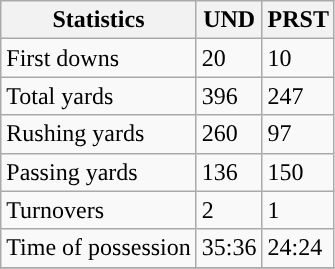<table class="wikitable" style="float: left;">
<tr>
<th>Statistics</th>
<th>UND</th>
<th>PRST</th>
</tr>
<tr>
<td>First downs</td>
<td>20</td>
<td>10</td>
</tr>
<tr>
<td>Total yards</td>
<td>396</td>
<td>247</td>
</tr>
<tr>
<td>Rushing yards</td>
<td>260</td>
<td>97</td>
</tr>
<tr>
<td>Passing yards</td>
<td>136</td>
<td>150</td>
</tr>
<tr>
<td>Turnovers</td>
<td>2</td>
<td>1</td>
</tr>
<tr>
<td>Time of possession</td>
<td>35:36</td>
<td>24:24</td>
</tr>
<tr>
</tr>
</table>
